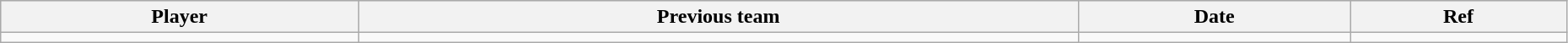<table class="wikitable" width=98%>
<tr style="background:#ddd; text-align:center;">
<th>Player</th>
<th>Previous team</th>
<th>Date</th>
<th>Ref</th>
</tr>
<tr>
<td></td>
<td></td>
<td></td>
<td></td>
</tr>
</table>
